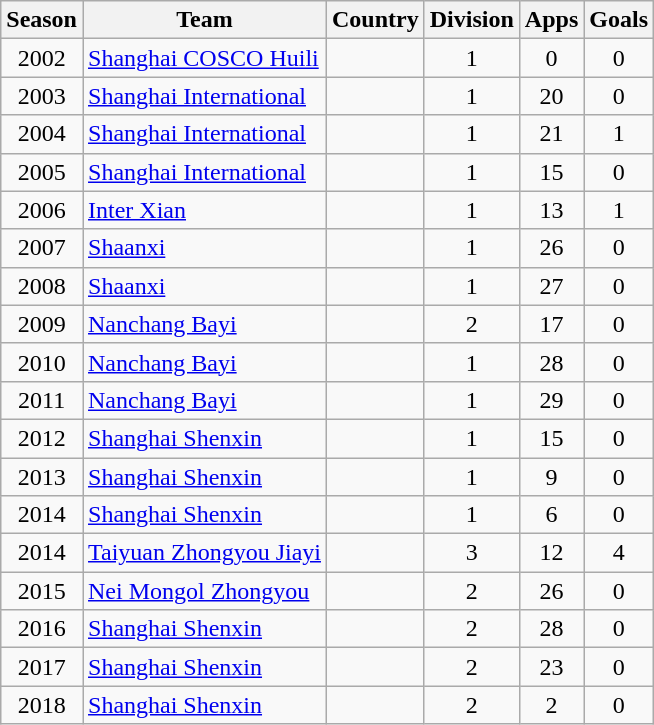<table class="wikitable" style="text-align: center;">
<tr>
<th>Season</th>
<th>Team</th>
<th>Country</th>
<th>Division</th>
<th>Apps</th>
<th>Goals</th>
</tr>
<tr>
<td>2002</td>
<td align="left"><a href='#'>Shanghai COSCO Huili</a></td>
<td align="left"></td>
<td>1</td>
<td>0</td>
<td>0</td>
</tr>
<tr>
<td>2003</td>
<td align="left"><a href='#'>Shanghai International</a></td>
<td align="left"></td>
<td>1</td>
<td>20</td>
<td>0</td>
</tr>
<tr>
<td>2004</td>
<td align="left"><a href='#'>Shanghai International</a></td>
<td align="left"></td>
<td>1</td>
<td>21</td>
<td>1</td>
</tr>
<tr>
<td>2005</td>
<td align="left"><a href='#'>Shanghai International</a></td>
<td align="left"></td>
<td>1</td>
<td>15</td>
<td>0</td>
</tr>
<tr>
<td>2006</td>
<td align="left"><a href='#'>Inter Xian</a></td>
<td align="left"></td>
<td>1</td>
<td>13</td>
<td>1</td>
</tr>
<tr>
<td>2007</td>
<td align="left"><a href='#'>Shaanxi</a></td>
<td align="left"></td>
<td>1</td>
<td>26</td>
<td>0</td>
</tr>
<tr>
<td>2008</td>
<td align="left"><a href='#'>Shaanxi</a></td>
<td align="left"></td>
<td>1</td>
<td>27</td>
<td>0</td>
</tr>
<tr>
<td>2009</td>
<td align="left"><a href='#'>Nanchang Bayi</a></td>
<td align="left"></td>
<td>2</td>
<td>17</td>
<td>0</td>
</tr>
<tr>
<td>2010</td>
<td align="left"><a href='#'>Nanchang Bayi</a></td>
<td align="left"></td>
<td>1</td>
<td>28</td>
<td>0</td>
</tr>
<tr>
<td>2011</td>
<td align="left"><a href='#'>Nanchang Bayi</a></td>
<td align="left"></td>
<td>1</td>
<td>29</td>
<td>0</td>
</tr>
<tr>
<td>2012</td>
<td align="left"><a href='#'>Shanghai Shenxin</a></td>
<td align="left"></td>
<td>1</td>
<td>15</td>
<td>0</td>
</tr>
<tr>
<td>2013</td>
<td align="left"><a href='#'>Shanghai Shenxin</a></td>
<td align="left"></td>
<td>1</td>
<td>9</td>
<td>0</td>
</tr>
<tr>
<td>2014</td>
<td align="left"><a href='#'>Shanghai Shenxin</a></td>
<td align="left"></td>
<td>1</td>
<td>6</td>
<td>0</td>
</tr>
<tr>
<td>2014</td>
<td align="left"><a href='#'>Taiyuan Zhongyou Jiayi</a></td>
<td align="left"></td>
<td>3</td>
<td>12</td>
<td>4</td>
</tr>
<tr>
<td>2015</td>
<td align="left"><a href='#'>Nei Mongol Zhongyou</a></td>
<td align="left"></td>
<td>2</td>
<td>26</td>
<td>0</td>
</tr>
<tr>
<td>2016</td>
<td align="left"><a href='#'>Shanghai Shenxin</a></td>
<td align="left"></td>
<td>2</td>
<td>28</td>
<td>0</td>
</tr>
<tr>
<td>2017</td>
<td align="left"><a href='#'>Shanghai Shenxin</a></td>
<td align="left"></td>
<td>2</td>
<td>23</td>
<td>0</td>
</tr>
<tr>
<td>2018</td>
<td align="left"><a href='#'>Shanghai Shenxin</a></td>
<td align="left"></td>
<td>2</td>
<td>2</td>
<td>0</td>
</tr>
</table>
